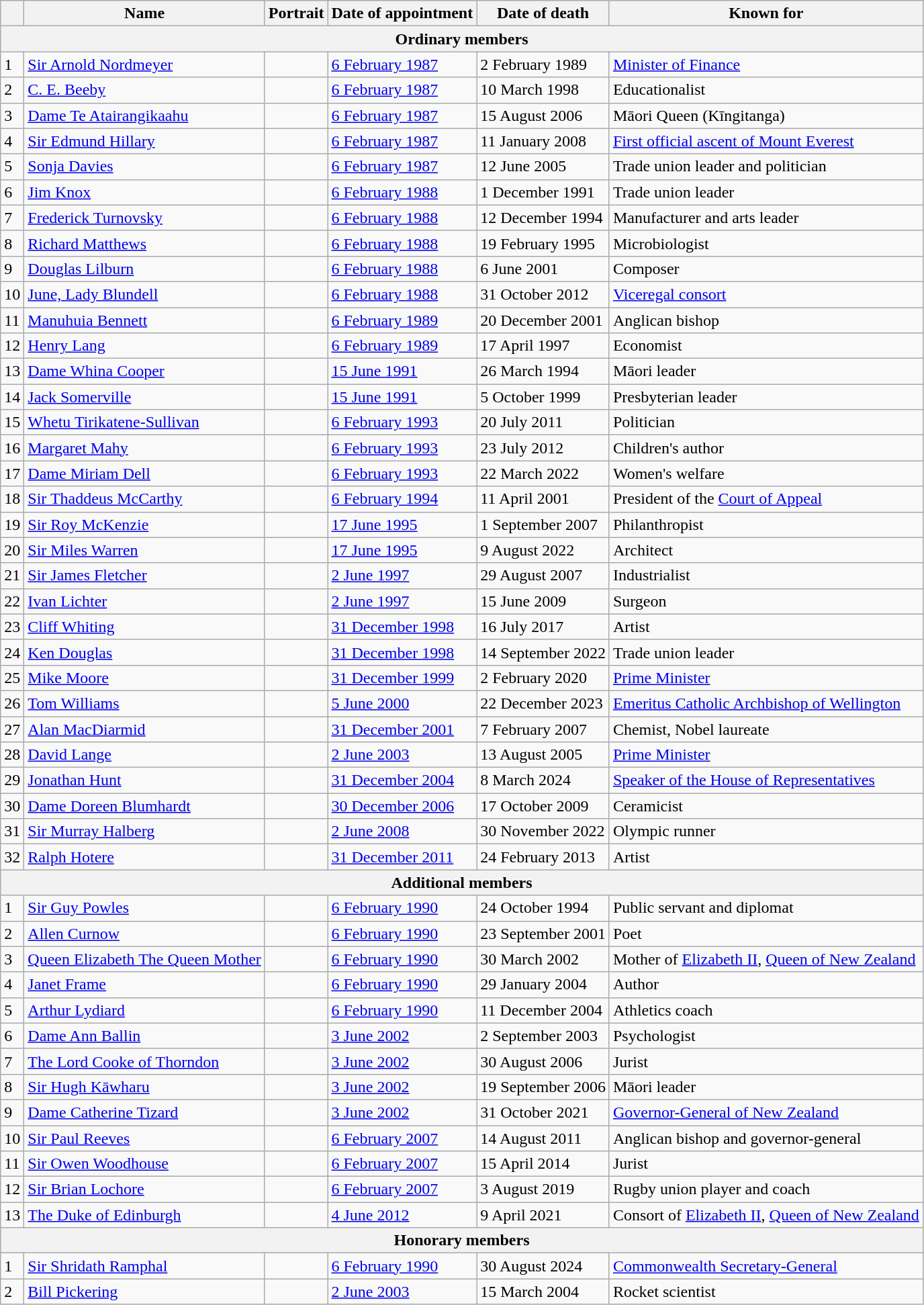<table class="wikitable">
<tr a>
<th></th>
<th>Name</th>
<th>Portrait</th>
<th>Date of appointment</th>
<th>Date of death</th>
<th>Known for</th>
</tr>
<tr>
<th colspan=7>Ordinary members</th>
</tr>
<tr>
<td>1</td>
<td><a href='#'>Sir Arnold Nordmeyer</a><br></td>
<td></td>
<td><a href='#'>6 February 1987</a></td>
<td>2 February 1989</td>
<td><a href='#'>Minister of Finance</a></td>
</tr>
<tr>
<td>2</td>
<td><a href='#'>C. E. Beeby</a><br></td>
<td></td>
<td><a href='#'>6 February 1987</a></td>
<td>10 March 1998</td>
<td>Educationalist</td>
</tr>
<tr>
<td>3</td>
<td><a href='#'>Dame Te Atairangikaahu</a><br></td>
<td></td>
<td><a href='#'>6 February 1987</a></td>
<td>15 August 2006</td>
<td>Māori Queen (Kīngitanga)</td>
</tr>
<tr>
<td>4</td>
<td><a href='#'>Sir Edmund Hillary</a><br></td>
<td></td>
<td><a href='#'>6 February 1987</a></td>
<td>11 January 2008</td>
<td><a href='#'>First official ascent of Mount Everest</a></td>
</tr>
<tr>
<td>5</td>
<td><a href='#'>Sonja Davies</a><br></td>
<td></td>
<td><a href='#'>6 February 1987</a></td>
<td>12 June 2005</td>
<td>Trade union leader and politician</td>
</tr>
<tr>
<td>6</td>
<td><a href='#'>Jim Knox</a><br></td>
<td></td>
<td><a href='#'>6 February 1988</a></td>
<td>1 December 1991</td>
<td>Trade union leader</td>
</tr>
<tr>
<td>7</td>
<td><a href='#'>Frederick Turnovsky</a><br></td>
<td></td>
<td><a href='#'>6 February 1988</a></td>
<td>12 December 1994</td>
<td>Manufacturer and arts leader</td>
</tr>
<tr>
<td>8</td>
<td><a href='#'>Richard Matthews</a><br></td>
<td></td>
<td><a href='#'>6 February 1988</a></td>
<td>19 February 1995</td>
<td>Microbiologist</td>
</tr>
<tr>
<td>9</td>
<td><a href='#'>Douglas Lilburn</a><br></td>
<td></td>
<td><a href='#'>6 February 1988</a></td>
<td>6 June 2001</td>
<td>Composer</td>
</tr>
<tr>
<td>10</td>
<td><a href='#'>June, Lady Blundell</a><br></td>
<td></td>
<td><a href='#'>6 February 1988</a></td>
<td>31 October 2012</td>
<td><a href='#'>Viceregal consort</a></td>
</tr>
<tr>
<td>11</td>
<td><a href='#'>Manuhuia Bennett</a><br></td>
<td></td>
<td><a href='#'>6 February 1989</a></td>
<td>20 December 2001</td>
<td>Anglican bishop</td>
</tr>
<tr>
<td>12</td>
<td><a href='#'>Henry Lang</a><br></td>
<td></td>
<td><a href='#'>6 February 1989</a></td>
<td>17 April 1997</td>
<td>Economist</td>
</tr>
<tr>
<td>13</td>
<td><a href='#'>Dame Whina Cooper</a><br></td>
<td></td>
<td><a href='#'>15 June 1991</a></td>
<td>26 March 1994</td>
<td>Māori leader</td>
</tr>
<tr>
<td>14</td>
<td><a href='#'>Jack Somerville</a><br></td>
<td></td>
<td><a href='#'>15 June 1991</a></td>
<td>5 October 1999</td>
<td>Presbyterian leader</td>
</tr>
<tr>
<td>15</td>
<td><a href='#'>Whetu Tirikatene-Sullivan</a><br></td>
<td></td>
<td><a href='#'>6 February 1993</a></td>
<td>20 July 2011</td>
<td>Politician</td>
</tr>
<tr>
<td>16</td>
<td><a href='#'>Margaret Mahy</a><br></td>
<td></td>
<td><a href='#'>6 February 1993</a></td>
<td>23 July 2012</td>
<td>Children's author</td>
</tr>
<tr>
<td>17</td>
<td><a href='#'>Dame Miriam Dell</a><br></td>
<td></td>
<td><a href='#'>6 February 1993</a></td>
<td>22 March 2022</td>
<td>Women's welfare</td>
</tr>
<tr>
<td>18</td>
<td><a href='#'>Sir Thaddeus McCarthy</a><br></td>
<td></td>
<td><a href='#'>6 February 1994</a></td>
<td>11 April 2001</td>
<td>President of the <a href='#'>Court of Appeal</a></td>
</tr>
<tr>
<td>19</td>
<td><a href='#'>Sir Roy McKenzie</a><br></td>
<td></td>
<td><a href='#'>17 June 1995</a></td>
<td>1 September 2007</td>
<td>Philanthropist</td>
</tr>
<tr>
<td>20</td>
<td><a href='#'>Sir Miles Warren</a><br></td>
<td></td>
<td><a href='#'>17 June 1995</a></td>
<td>9 August 2022</td>
<td>Architect</td>
</tr>
<tr>
<td>21</td>
<td><a href='#'>Sir James Fletcher</a><br></td>
<td></td>
<td><a href='#'>2 June 1997</a></td>
<td>29 August 2007</td>
<td>Industrialist</td>
</tr>
<tr>
<td>22</td>
<td><a href='#'>Ivan Lichter</a><br></td>
<td></td>
<td><a href='#'>2 June 1997</a></td>
<td>15 June 2009</td>
<td>Surgeon</td>
</tr>
<tr>
<td>23</td>
<td><a href='#'>Cliff Whiting</a><br></td>
<td></td>
<td><a href='#'>31 December 1998</a></td>
<td>16 July 2017</td>
<td>Artist</td>
</tr>
<tr>
<td>24</td>
<td><a href='#'>Ken Douglas</a><br></td>
<td></td>
<td><a href='#'>31 December 1998</a></td>
<td>14 September 2022</td>
<td>Trade union leader</td>
</tr>
<tr>
<td>25</td>
<td><a href='#'>Mike Moore</a><br>  </td>
<td></td>
<td><a href='#'>31 December 1999</a></td>
<td>2 February 2020</td>
<td><a href='#'>Prime Minister</a></td>
</tr>
<tr>
<td>26</td>
<td><a href='#'>Tom Williams</a><br></td>
<td></td>
<td><a href='#'>5 June 2000</a></td>
<td>22 December 2023</td>
<td><a href='#'>Emeritus Catholic Archbishop of Wellington</a></td>
</tr>
<tr>
<td>27</td>
<td><a href='#'>Alan MacDiarmid</a><br></td>
<td></td>
<td><a href='#'>31 December 2001</a></td>
<td>7 February 2007</td>
<td>Chemist, Nobel laureate</td>
</tr>
<tr>
<td>28</td>
<td><a href='#'>David Lange</a><br></td>
<td></td>
<td><a href='#'>2 June 2003</a></td>
<td>13 August 2005</td>
<td><a href='#'>Prime Minister</a></td>
</tr>
<tr>
<td>29</td>
<td><a href='#'>Jonathan Hunt</a><br></td>
<td></td>
<td><a href='#'>31 December 2004</a></td>
<td>8 March 2024</td>
<td><a href='#'>Speaker of the House of Representatives</a></td>
</tr>
<tr>
<td>30</td>
<td><a href='#'>Dame Doreen Blumhardt</a><br></td>
<td></td>
<td><a href='#'>30 December 2006</a></td>
<td>17 October 2009</td>
<td>Ceramicist</td>
</tr>
<tr>
<td>31</td>
<td><a href='#'>Sir Murray Halberg</a><br></td>
<td></td>
<td><a href='#'>2 June 2008</a></td>
<td>30 November 2022</td>
<td>Olympic runner</td>
</tr>
<tr>
<td>32</td>
<td><a href='#'>Ralph Hotere</a><br></td>
<td></td>
<td><a href='#'>31 December 2011</a></td>
<td>24 February 2013</td>
<td>Artist</td>
</tr>
<tr>
<th colspan=7>Additional members</th>
</tr>
<tr>
<td>1</td>
<td><a href='#'>Sir Guy Powles</a><br></td>
<td></td>
<td><a href='#'>6 February 1990</a></td>
<td>24 October 1994</td>
<td>Public servant and diplomat</td>
</tr>
<tr>
<td>2</td>
<td><a href='#'>Allen Curnow</a><br></td>
<td></td>
<td><a href='#'>6 February 1990</a></td>
<td>23 September 2001</td>
<td>Poet</td>
</tr>
<tr>
<td>3</td>
<td><a href='#'>Queen Elizabeth The Queen Mother</a><br>  </td>
<td></td>
<td><a href='#'>6 February 1990</a></td>
<td>30 March 2002</td>
<td>Mother of <a href='#'>Elizabeth II</a>, <a href='#'>Queen of New Zealand</a></td>
</tr>
<tr>
<td>4</td>
<td><a href='#'>Janet Frame</a><br></td>
<td></td>
<td><a href='#'>6 February 1990</a></td>
<td>29 January 2004</td>
<td>Author</td>
</tr>
<tr>
<td>5</td>
<td><a href='#'>Arthur Lydiard</a><br></td>
<td></td>
<td><a href='#'>6 February 1990</a></td>
<td>11 December 2004</td>
<td>Athletics coach</td>
</tr>
<tr>
<td>6</td>
<td><a href='#'>Dame Ann Ballin</a><br></td>
<td></td>
<td><a href='#'>3 June 2002</a></td>
<td>2 September 2003</td>
<td>Psychologist</td>
</tr>
<tr>
<td>7</td>
<td><a href='#'>The Lord Cooke of Thorndon</a><br></td>
<td></td>
<td><a href='#'>3 June 2002</a></td>
<td>30 August 2006</td>
<td>Jurist</td>
</tr>
<tr>
<td>8</td>
<td><a href='#'>Sir Hugh Kāwharu</a><br></td>
<td></td>
<td><a href='#'>3 June 2002</a></td>
<td>19 September 2006</td>
<td>Māori leader</td>
</tr>
<tr>
<td>9</td>
<td><a href='#'>Dame Catherine Tizard</a><br></td>
<td></td>
<td><a href='#'>3 June 2002</a></td>
<td>31 October 2021</td>
<td><a href='#'>Governor-General of New Zealand</a></td>
</tr>
<tr>
<td>10</td>
<td><a href='#'>Sir Paul Reeves</a><br></td>
<td></td>
<td><a href='#'>6 February 2007</a></td>
<td>14 August 2011</td>
<td>Anglican bishop and governor-general</td>
</tr>
<tr>
<td>11</td>
<td><a href='#'>Sir Owen Woodhouse</a><br></td>
<td></td>
<td><a href='#'>6 February 2007</a></td>
<td>15 April 2014</td>
<td>Jurist</td>
</tr>
<tr>
<td>12</td>
<td><a href='#'>Sir Brian Lochore</a><br></td>
<td></td>
<td><a href='#'>6 February 2007</a></td>
<td>3 August 2019</td>
<td>Rugby union player and coach</td>
</tr>
<tr>
<td>13</td>
<td><a href='#'>The Duke of Edinburgh</a><br>  </td>
<td></td>
<td><a href='#'>4 June 2012</a></td>
<td>9 April 2021</td>
<td>Consort of <a href='#'>Elizabeth II</a>, <a href='#'>Queen of New Zealand</a></td>
</tr>
<tr>
<th colspan=7>Honorary members</th>
</tr>
<tr>
<td>1</td>
<td><a href='#'>Sir Shridath Ramphal</a><br> </td>
<td></td>
<td><a href='#'>6 February 1990</a></td>
<td>30 August 2024</td>
<td><a href='#'>Commonwealth Secretary-General</a></td>
</tr>
<tr>
<td>2</td>
<td><a href='#'>Bill Pickering</a><br></td>
<td></td>
<td><a href='#'>2 June 2003</a></td>
<td>15 March 2004</td>
<td>Rocket scientist</td>
</tr>
</table>
